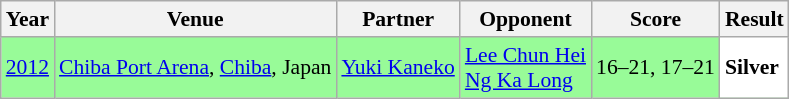<table class="sortable wikitable" style="font-size: 90%;">
<tr>
<th>Year</th>
<th>Venue</th>
<th>Partner</th>
<th>Opponent</th>
<th>Score</th>
<th>Result</th>
</tr>
<tr style="background:#98FB98">
<td align="center"><a href='#'>2012</a></td>
<td align="left"><a href='#'>Chiba Port Arena</a>, <a href='#'>Chiba</a>, Japan</td>
<td align="left"> <a href='#'>Yuki Kaneko</a></td>
<td align="left"> <a href='#'>Lee Chun Hei</a><br> <a href='#'>Ng Ka Long</a></td>
<td align="left">16–21, 17–21</td>
<td style="text-align:left; background:white"> <strong>Silver</strong></td>
</tr>
</table>
